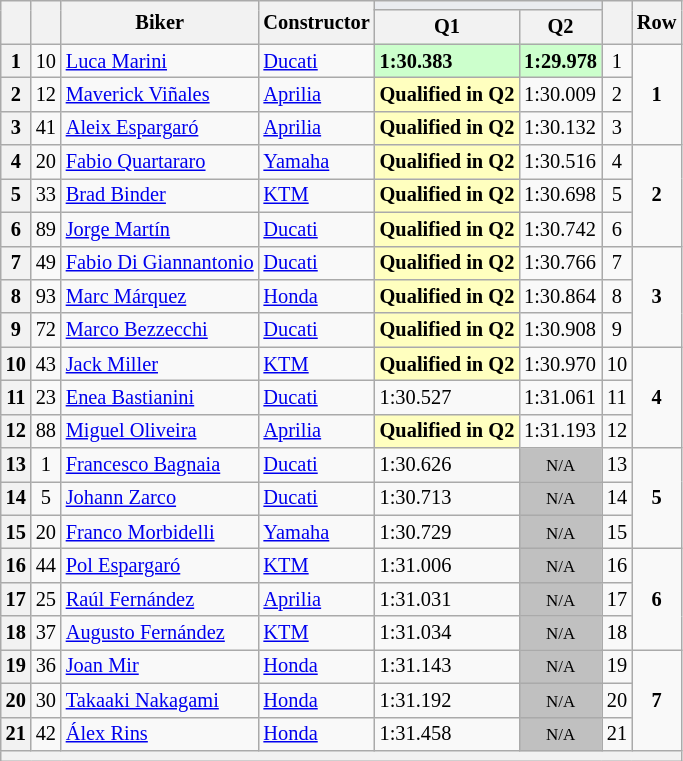<table class="wikitable sortable" style="font-size: 85%;">
<tr>
<th rowspan="2"></th>
<th rowspan="2"></th>
<th rowspan="2">Biker</th>
<th rowspan="2">Constructor</th>
<th colspan="2" style="background:#eaecf0; text-align:center;"></th>
<th rowspan="2"></th>
<th rowspan="2">Row</th>
</tr>
<tr>
<th scope="col">Q1</th>
<th scope="col">Q2</th>
</tr>
<tr>
<th scope="row">1</th>
<td align="center">10</td>
<td> <a href='#'>Luca Marini</a></td>
<td><a href='#'>Ducati</a></td>
<td style="background:#ccffcc;"><strong>1:30.383</strong></td>
<td style="background:#ccffcc;"><strong>1:29.978</strong></td>
<td align="center">1</td>
<td rowspan="3" align="center"><strong>1</strong></td>
</tr>
<tr>
<th scope="row">2</th>
<td align="center">12</td>
<td> <a href='#'>Maverick Viñales</a></td>
<td><a href='#'>Aprilia</a></td>
<td style="background:#ffffbf;"><strong>Qualified in Q2</strong></td>
<td>1:30.009</td>
<td align="center">2</td>
</tr>
<tr>
<th scope="row">3</th>
<td align="center">41</td>
<td> <a href='#'>Aleix Espargaró</a></td>
<td><a href='#'>Aprilia</a></td>
<td style="background:#ffffbf;"><strong>Qualified in Q2</strong></td>
<td>1:30.132</td>
<td align="center">3</td>
</tr>
<tr>
<th scope="row">4</th>
<td align="center">20</td>
<td> <a href='#'>Fabio Quartararo</a></td>
<td><a href='#'>Yamaha</a></td>
<td style="background:#ffffbf;"><strong>Qualified in Q2</strong></td>
<td>1:30.516</td>
<td align="center">4</td>
<td rowspan="3" align="center"><strong>2</strong></td>
</tr>
<tr>
<th scope="row">5</th>
<td align="center">33</td>
<td> <a href='#'>Brad Binder</a></td>
<td><a href='#'>KTM</a></td>
<td style="background:#ffffbf;"><strong>Qualified in Q2</strong></td>
<td>1:30.698</td>
<td align="center">5</td>
</tr>
<tr>
<th scope="row">6</th>
<td align="center">89</td>
<td> <a href='#'>Jorge Martín</a></td>
<td><a href='#'>Ducati</a></td>
<td style="background:#ffffbf;"><strong>Qualified in Q2</strong></td>
<td>1:30.742</td>
<td align="center">6</td>
</tr>
<tr>
<th scope="row">7</th>
<td align="center">49</td>
<td> <a href='#'>Fabio Di Giannantonio</a></td>
<td><a href='#'>Ducati</a></td>
<td style="background:#ffffbf;"><strong>Qualified in Q2</strong></td>
<td>1:30.766</td>
<td align="center">7</td>
<td rowspan="3" align="center"><strong>3</strong></td>
</tr>
<tr>
<th scope="row">8</th>
<td align="center">93</td>
<td> <a href='#'>Marc Márquez</a></td>
<td><a href='#'>Honda</a></td>
<td style="background:#ffffbf;"><strong>Qualified in Q2</strong></td>
<td>1:30.864</td>
<td align="center">8</td>
</tr>
<tr>
<th scope="row">9</th>
<td align="center">72</td>
<td> <a href='#'>Marco Bezzecchi</a></td>
<td><a href='#'>Ducati</a></td>
<td style="background:#ffffbf;"><strong>Qualified in Q2</strong></td>
<td>1:30.908</td>
<td align="center">9</td>
</tr>
<tr>
<th scope="row">10</th>
<td align="center">43</td>
<td> <a href='#'>Jack Miller</a></td>
<td><a href='#'>KTM</a></td>
<td style="background:#ffffbf;"><strong>Qualified in Q2</strong></td>
<td>1:30.970</td>
<td align="center">10</td>
<td rowspan="3" align="center"><strong>4</strong></td>
</tr>
<tr>
<th scope="row">11</th>
<td align="center">23</td>
<td> <a href='#'>Enea Bastianini</a></td>
<td><a href='#'>Ducati</a></td>
<td>1:30.527</td>
<td>1:31.061</td>
<td align="center">11</td>
</tr>
<tr>
<th scope="row">12</th>
<td align="center">88</td>
<td> <a href='#'>Miguel Oliveira</a></td>
<td><a href='#'>Aprilia</a></td>
<td style="background:#ffffbf;"><strong>Qualified in Q2</strong></td>
<td>1:31.193</td>
<td align="center">12</td>
</tr>
<tr>
<th scope="row">13</th>
<td align="center">1</td>
<td> <a href='#'>Francesco Bagnaia</a></td>
<td><a href='#'>Ducati</a></td>
<td>1:30.626</td>
<td style="background: silver" align="center" data-sort-value="19"><small>N/A</small></td>
<td align="center">13</td>
<td rowspan="3" align="center"><strong>5</strong></td>
</tr>
<tr>
<th scope="row">14</th>
<td align="center">5</td>
<td> <a href='#'>Johann Zarco</a></td>
<td><a href='#'>Ducati</a></td>
<td>1:30.713</td>
<td style="background: silver" align="center" data-sort-value="19"><small>N/A</small></td>
<td align="center">14</td>
</tr>
<tr>
<th scope="row">15</th>
<td align="center">20</td>
<td> <a href='#'>Franco Morbidelli</a></td>
<td><a href='#'>Yamaha</a></td>
<td>1:30.729</td>
<td style="background: silver" align="center" data-sort-value="19"><small>N/A</small></td>
<td align="center">15</td>
</tr>
<tr>
<th scope="row">16</th>
<td align="center">44</td>
<td> <a href='#'>Pol Espargaró</a></td>
<td><a href='#'>KTM</a></td>
<td>1:31.006</td>
<td style="background: silver" align="center" data-sort-value="19"><small>N/A</small></td>
<td align="center">16</td>
<td rowspan="3" align="center"><strong>6</strong></td>
</tr>
<tr>
<th scope="row">17</th>
<td align="center">25</td>
<td> <a href='#'>Raúl Fernández</a></td>
<td><a href='#'>Aprilia</a></td>
<td>1:31.031</td>
<td style="background: silver" align="center" data-sort-value="19"><small>N/A</small></td>
<td align="center">17</td>
</tr>
<tr>
<th scope="row">18</th>
<td align="center">37</td>
<td> <a href='#'>Augusto Fernández</a></td>
<td><a href='#'>KTM</a></td>
<td>1:31.034</td>
<td style="background: silver" align="center" data-sort-value="19"><small>N/A</small></td>
<td align="center">18</td>
</tr>
<tr>
<th scope="row">19</th>
<td align="center">36</td>
<td> <a href='#'>Joan Mir</a></td>
<td><a href='#'>Honda</a></td>
<td>1:31.143</td>
<td style="background: silver" align="center" data-sort-value="19"><small>N/A</small></td>
<td align="center">19</td>
<td rowspan="3" align="center"><strong>7</strong></td>
</tr>
<tr>
<th scope="row">20</th>
<td align="center">30</td>
<td> <a href='#'>Takaaki Nakagami</a></td>
<td><a href='#'>Honda</a></td>
<td>1:31.192</td>
<td style="background: silver" align="center" data-sort-value="21"><small>N/A</small></td>
<td align="center">20</td>
</tr>
<tr>
<th scope="row">21</th>
<td align="center">42</td>
<td> <a href='#'>Álex Rins</a></td>
<td><a href='#'>Honda</a></td>
<td>1:31.458</td>
<td style="background: silver" align="center" data-sort-value="22"><small>N/A</small></td>
<td align="center">21</td>
</tr>
<tr>
<th colspan="8"></th>
</tr>
</table>
